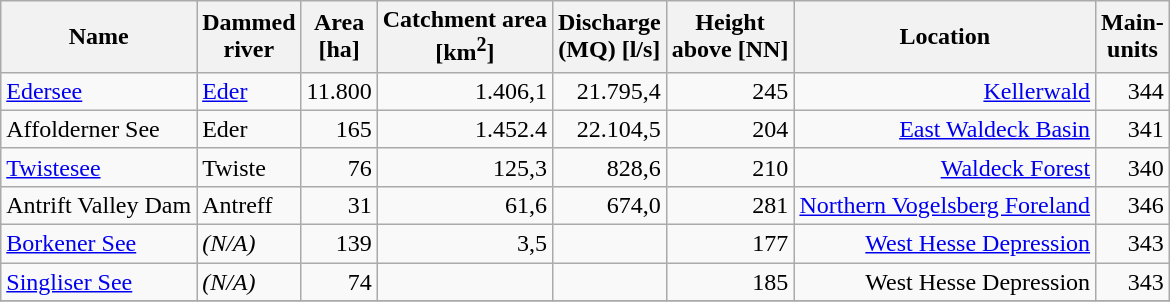<table class="wikitable sortable">
<tr>
<th>Name<br></th>
<th>Dammed<br>river<br></th>
<th>Area <br>[ha]<br></th>
<th>Catchment area<br>[km<sup>2</sup>]<br></th>
<th>Discharge<br>(MQ) [l/s]<br></th>
<th>Height<br>above [NN]<br></th>
<th>Location<br></th>
<th>Main-<br>units<br></th>
</tr>
<tr>
<td><a href='#'>Edersee</a></td>
<td><a href='#'>Eder</a></td>
<td align="right">11.800</td>
<td align="right">1.406,1</td>
<td align="right">21.795,4</td>
<td align="right">245</td>
<td align="right"><a href='#'>Kellerwald</a></td>
<td align="right">344</td>
</tr>
<tr>
<td>Affolderner See</td>
<td>Eder</td>
<td align="right">165</td>
<td align="right">1.452.4</td>
<td align="right">22.104,5</td>
<td align="right">204</td>
<td align="right"><a href='#'>East Waldeck Basin</a></td>
<td align="right">341</td>
</tr>
<tr>
<td><a href='#'>Twistesee</a></td>
<td>Twiste</td>
<td align="right">76</td>
<td align="right">125,3</td>
<td align="right">828,6</td>
<td align="right">210</td>
<td align="right"><a href='#'>Waldeck Forest</a></td>
<td align="right">340</td>
</tr>
<tr>
<td>Antrift Valley Dam</td>
<td>Antreff</td>
<td align="right">31</td>
<td align="right">61,6</td>
<td align="right">674,0</td>
<td align="right">281</td>
<td align="right"><a href='#'>Northern Vogelsberg Foreland</a></td>
<td align="right">346</td>
</tr>
<tr>
<td><a href='#'>Borkener See</a></td>
<td><em>(N/A)</em></td>
<td align="right">139</td>
<td align="right">3,5</td>
<td align="right"></td>
<td align="right">177</td>
<td align="right"><a href='#'>West Hesse Depression</a></td>
<td align="right">343</td>
</tr>
<tr>
<td><a href='#'>Singliser See</a></td>
<td><em>(N/A)</em></td>
<td align="right">74</td>
<td align="right"></td>
<td align="right"></td>
<td align="right">185</td>
<td align="right">West Hesse Depression</td>
<td align="right">343</td>
</tr>
<tr>
</tr>
</table>
